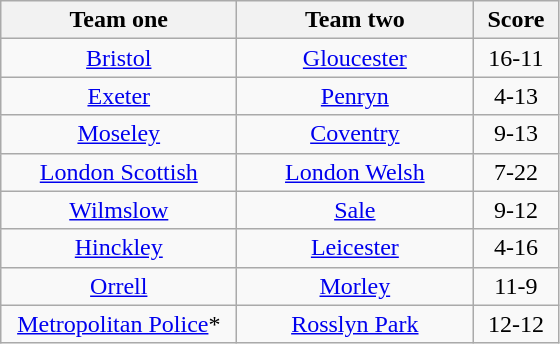<table class="wikitable" style="text-align: center">
<tr>
<th width=150>Team one</th>
<th width=150>Team two</th>
<th width=50>Score</th>
</tr>
<tr>
<td><a href='#'>Bristol</a></td>
<td><a href='#'>Gloucester</a></td>
<td>16-11</td>
</tr>
<tr>
<td><a href='#'>Exeter</a></td>
<td><a href='#'>Penryn</a></td>
<td>4-13</td>
</tr>
<tr>
<td><a href='#'>Moseley</a></td>
<td><a href='#'>Coventry</a></td>
<td>9-13</td>
</tr>
<tr>
<td><a href='#'>London Scottish</a></td>
<td><a href='#'>London Welsh</a></td>
<td>7-22</td>
</tr>
<tr>
<td><a href='#'>Wilmslow</a></td>
<td><a href='#'>Sale</a></td>
<td>9-12</td>
</tr>
<tr>
<td><a href='#'>Hinckley</a></td>
<td><a href='#'>Leicester</a></td>
<td>4-16</td>
</tr>
<tr>
<td><a href='#'>Orrell</a></td>
<td><a href='#'>Morley</a></td>
<td>11-9</td>
</tr>
<tr>
<td><a href='#'>Metropolitan Police</a>*</td>
<td><a href='#'>Rosslyn Park</a></td>
<td>12-12</td>
</tr>
</table>
